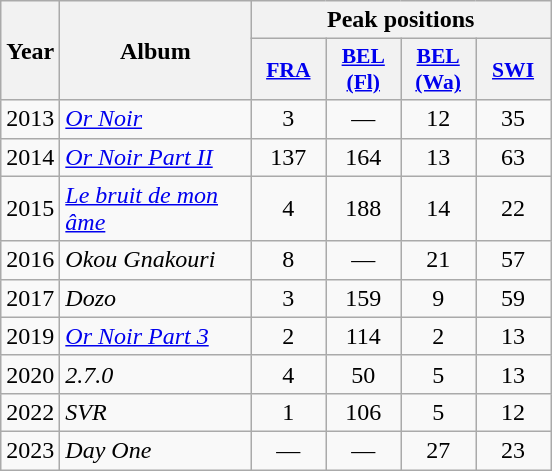<table class="wikitable">
<tr>
<th align="center" rowspan="2" width="10">Year</th>
<th align="center" rowspan="2" width="120">Album</th>
<th align="center" colspan="4" width="20">Peak positions</th>
</tr>
<tr>
<th scope="col" style="width:3em;font-size:90%;"><a href='#'>FRA</a><br></th>
<th scope="col" style="width:3em;font-size:90%;"><a href='#'>BEL<br>(Fl)</a><br></th>
<th scope="col" style="width:3em;font-size:90%;"><a href='#'>BEL<br>(Wa)</a><br></th>
<th scope="col" style="width:3em;font-size:90%;"><a href='#'>SWI</a><br></th>
</tr>
<tr>
<td style="text-align:center;">2013</td>
<td><em><a href='#'>Or Noir</a></em></td>
<td style="text-align:center;">3</td>
<td style="text-align:center;">—</td>
<td style="text-align:center;">12</td>
<td style="text-align:center;">35</td>
</tr>
<tr>
<td style="text-align:center;">2014</td>
<td><em><a href='#'>Or Noir Part II</a></em></td>
<td style="text-align:center;">137</td>
<td style="text-align:center;">164</td>
<td style="text-align:center;">13</td>
<td style="text-align:center;">63</td>
</tr>
<tr>
<td style="text-align:center;">2015</td>
<td><em><a href='#'>Le bruit de mon âme</a></em></td>
<td style="text-align:center;">4</td>
<td style="text-align:center;">188</td>
<td style="text-align:center;">14</td>
<td style="text-align:center;">22</td>
</tr>
<tr>
<td style="text-align:center;">2016</td>
<td><em>Okou Gnakouri</em></td>
<td style="text-align:center;">8</td>
<td style="text-align:center;">—</td>
<td style="text-align:center;">21</td>
<td style="text-align:center;">57</td>
</tr>
<tr>
<td style="text-align:center;">2017</td>
<td><em>Dozo</em></td>
<td style="text-align:center;">3</td>
<td style="text-align:center;">159</td>
<td style="text-align:center;">9</td>
<td style="text-align:center;">59</td>
</tr>
<tr>
<td style="text-align:center;">2019</td>
<td><em><a href='#'>Or Noir Part 3</a></em></td>
<td style="text-align:center;">2</td>
<td style="text-align:center;">114</td>
<td style="text-align:center;">2</td>
<td style="text-align:center;">13</td>
</tr>
<tr>
<td style="text-align:center;">2020</td>
<td><em>2.7.0</em></td>
<td style="text-align:center;">4</td>
<td style="text-align:center;">50</td>
<td style="text-align:center;">5</td>
<td style="text-align:center;">13</td>
</tr>
<tr>
<td style="text-align:center;">2022</td>
<td><em>SVR</em><br></td>
<td style="text-align:center;">1</td>
<td style="text-align:center;">106</td>
<td style="text-align:center;">5</td>
<td style="text-align:center;">12</td>
</tr>
<tr>
<td style="text-align:center;">2023</td>
<td><em>Day One</em></td>
<td style="text-align:center;">—</td>
<td style="text-align:center;">—</td>
<td style="text-align:center;">27</td>
<td style="text-align:center;">23</td>
</tr>
</table>
